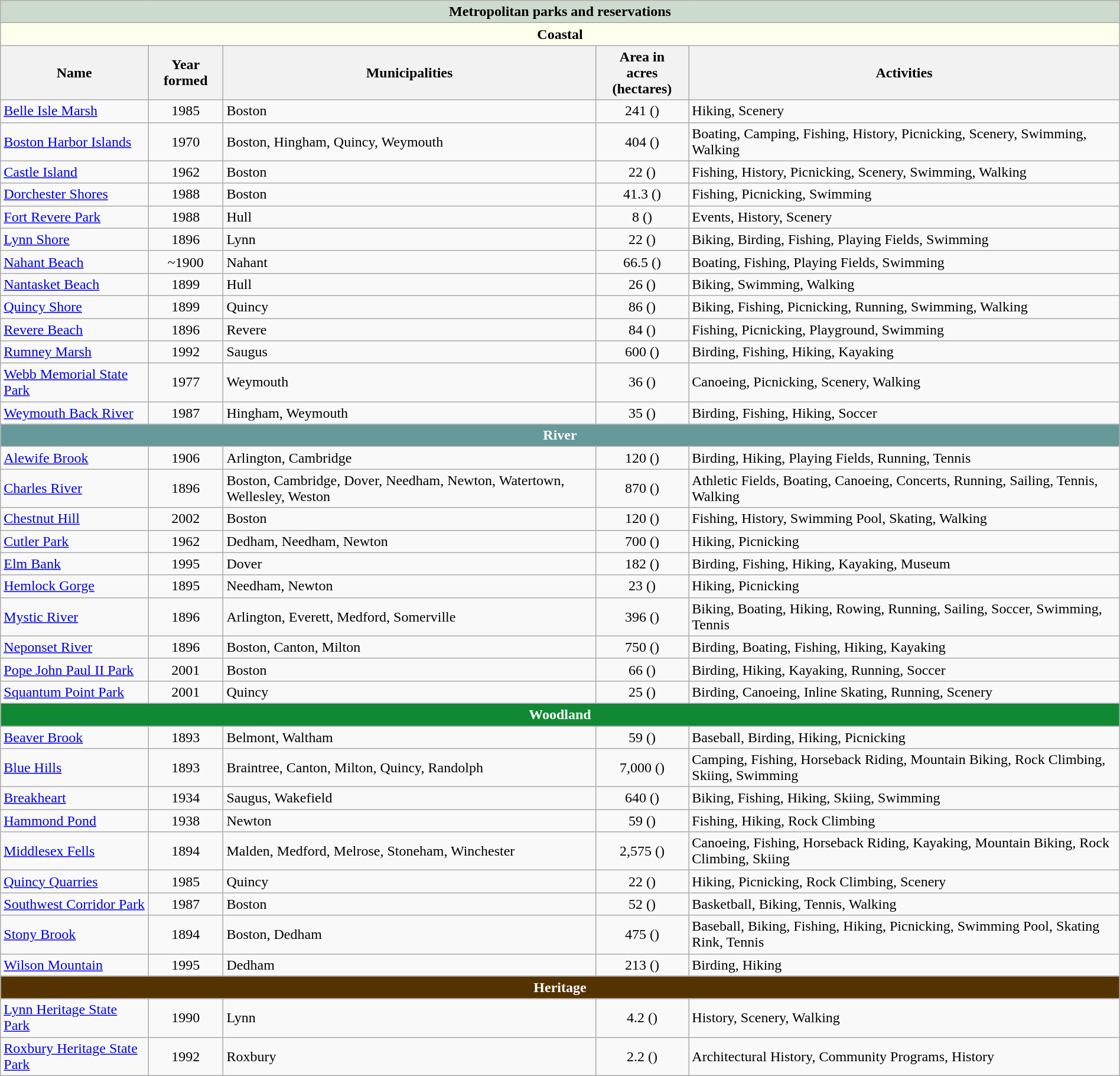<table class="wikitable collapsible" border="1" width="100%">
<tr>
<th colspan="5" style="background:#cddace; text-align:center;">Metropolitan parks and reservations</th>
</tr>
<tr>
<td colspan="5" style="background:#ffe; text-align:center;"><strong>Coastal</strong></td>
</tr>
<tr>
<th><div>Name</div></th>
<th><div>Year formed</div></th>
<th>Municipalities</th>
<th><div>Area in<br>acres (hectares)</div></th>
<th>Activities</th>
</tr>
<tr>
<td><a href='#'>Belle Isle Marsh</a></td>
<td align=center>1985</td>
<td>Boston</td>
<td align=center>241 ()</td>
<td>Hiking, Scenery</td>
</tr>
<tr>
<td><a href='#'>Boston Harbor Islands</a></td>
<td align=center>1970</td>
<td>Boston, Hingham, Quincy, Weymouth</td>
<td align=center>404 ()</td>
<td>Boating, Camping, Fishing, History, Picnicking, Scenery, Swimming, Walking</td>
</tr>
<tr>
<td><a href='#'>Castle Island</a></td>
<td align=center>1962</td>
<td>Boston</td>
<td align=center>22 ()</td>
<td>Fishing, History, Picnicking, Scenery, Swimming, Walking</td>
</tr>
<tr>
<td><a href='#'>Dorchester Shores</a></td>
<td align=center>1988</td>
<td>Boston</td>
<td align=center>41.3 ()</td>
<td>Fishing, Picnicking, Swimming</td>
</tr>
<tr>
<td><a href='#'>Fort Revere Park</a></td>
<td align=center>1988</td>
<td>Hull</td>
<td align=center>8 ()</td>
<td>Events, History, Scenery</td>
</tr>
<tr>
<td><a href='#'>Lynn Shore</a></td>
<td align=center>1896</td>
<td>Lynn</td>
<td align=center>22 ()</td>
<td>Biking, Birding, Fishing, Playing Fields, Swimming</td>
</tr>
<tr>
<td><a href='#'>Nahant Beach</a></td>
<td align=center>~1900</td>
<td>Nahant</td>
<td align=center>66.5 ()</td>
<td>Boating, Fishing, Playing Fields, Swimming</td>
</tr>
<tr>
<td><a href='#'>Nantasket Beach</a></td>
<td align=center>1899</td>
<td>Hull</td>
<td align=center>26 ()</td>
<td>Biking, Swimming, Walking</td>
</tr>
<tr>
<td><a href='#'>Quincy Shore</a></td>
<td align=center>1899</td>
<td>Quincy</td>
<td align=center>86 ()</td>
<td>Biking, Fishing, Picnicking, Running, Swimming, Walking</td>
</tr>
<tr>
<td><a href='#'>Revere Beach</a></td>
<td align=center>1896</td>
<td>Revere</td>
<td align=center>84 ()</td>
<td>Fishing, Picnicking, Playground, Swimming</td>
</tr>
<tr>
<td><a href='#'>Rumney Marsh</a></td>
<td align=center>1992</td>
<td>Saugus</td>
<td align=center>600 ()</td>
<td>Birding, Fishing, Hiking, Kayaking</td>
</tr>
<tr>
<td><a href='#'>Webb Memorial State Park</a></td>
<td align=center>1977</td>
<td>Weymouth</td>
<td align=center>36 ()</td>
<td>Canoeing, Picnicking, Scenery, Walking</td>
</tr>
<tr>
<td><a href='#'>Weymouth Back River</a></td>
<td align=center>1987</td>
<td>Hingham, Weymouth</td>
<td align=center>35 ()</td>
<td>Birding, Fishing, Hiking, Soccer</td>
</tr>
<tr>
<td colspan="5" style="color:white; background:#699; text-align:center;"><strong>River</strong></td>
</tr>
<tr>
<td><a href='#'>Alewife Brook</a></td>
<td align=center>1906</td>
<td>Arlington, Cambridge</td>
<td align=center>120 ()</td>
<td>Birding, Hiking, Playing Fields, Running, Tennis</td>
</tr>
<tr>
<td><a href='#'>Charles River</a></td>
<td align=center>1896</td>
<td>Boston, Cambridge, Dover, Needham, Newton, Watertown, Wellesley, Weston</td>
<td align=center>870 ()</td>
<td>Athletic Fields, Boating, Canoeing, Concerts, Running, Sailing, Tennis, Walking</td>
</tr>
<tr>
<td><a href='#'>Chestnut Hill</a></td>
<td align=center>2002</td>
<td>Boston</td>
<td align=center>120 ()</td>
<td>Fishing, History, Swimming Pool, Skating, Walking</td>
</tr>
<tr>
<td><a href='#'>Cutler Park</a></td>
<td align=center>1962</td>
<td>Dedham, Needham, Newton</td>
<td align=center>700 ()</td>
<td>Hiking, Picnicking</td>
</tr>
<tr>
<td><a href='#'>Elm Bank</a></td>
<td align=center>1995</td>
<td>Dover</td>
<td align=center>182 ()</td>
<td>Birding, Fishing, Hiking, Kayaking, Museum</td>
</tr>
<tr>
<td><a href='#'>Hemlock Gorge</a></td>
<td align=center>1895</td>
<td>Needham, Newton</td>
<td align=center>23 ()</td>
<td>Hiking, Picnicking</td>
</tr>
<tr>
<td><a href='#'>Mystic River</a></td>
<td align=center>1896</td>
<td>Arlington, Everett, Medford, Somerville</td>
<td align=center>396 ()</td>
<td>Biking, Boating, Hiking, Rowing, Running, Sailing, Soccer, Swimming, Tennis</td>
</tr>
<tr>
<td><a href='#'>Neponset River</a></td>
<td align=center>1896</td>
<td>Boston, Canton, Milton</td>
<td align=center>750 ()</td>
<td>Birding, Boating, Fishing, Hiking, Kayaking</td>
</tr>
<tr>
<td><a href='#'>Pope John Paul II Park</a></td>
<td align=center>2001</td>
<td>Boston</td>
<td align=center>66 ()</td>
<td>Birding, Hiking, Kayaking, Running, Soccer</td>
</tr>
<tr>
<td><a href='#'>Squantum Point Park</a></td>
<td align=center>2001</td>
<td>Quincy</td>
<td align=center>25 ()</td>
<td>Birding, Canoeing, Inline Skating, Running, Scenery</td>
</tr>
<tr>
<td colspan="5" style="color:white; background:#183; text-align:center;"><strong>Woodland</strong></td>
</tr>
<tr>
<td><a href='#'>Beaver Brook</a></td>
<td align=center>1893</td>
<td>Belmont, Waltham</td>
<td align=center>59 ()</td>
<td>Baseball, Birding, Hiking, Picnicking</td>
</tr>
<tr>
<td><a href='#'>Blue Hills</a></td>
<td align=center>1893</td>
<td>Braintree, Canton, Milton, Quincy, Randolph</td>
<td align=center>7,000 ()</td>
<td>Camping, Fishing, Horseback Riding, Mountain Biking, Rock Climbing, Skiing, Swimming</td>
</tr>
<tr>
<td><a href='#'>Breakheart</a></td>
<td align=center>1934</td>
<td>Saugus, Wakefield</td>
<td align=center>640 ()</td>
<td>Biking, Fishing, Hiking, Skiing, Swimming</td>
</tr>
<tr>
<td><a href='#'>Hammond Pond</a></td>
<td align=center>1938</td>
<td>Newton</td>
<td align=center>59 ()</td>
<td>Fishing, Hiking, Rock Climbing</td>
</tr>
<tr>
<td><a href='#'>Middlesex Fells</a></td>
<td align=center>1894</td>
<td>Malden, Medford, Melrose, Stoneham, Winchester</td>
<td align=center>2,575 ()</td>
<td>Canoeing, Fishing, Horseback Riding, Kayaking, Mountain Biking, Rock Climbing, Skiing</td>
</tr>
<tr>
<td><a href='#'>Quincy Quarries</a></td>
<td align=center>1985</td>
<td>Quincy</td>
<td align=center>22 ()</td>
<td>Hiking, Picnicking, Rock Climbing, Scenery</td>
</tr>
<tr>
<td><a href='#'>Southwest Corridor Park</a></td>
<td align=center>1987</td>
<td>Boston</td>
<td align=center>52 ()</td>
<td>Basketball, Biking, Tennis, Walking</td>
</tr>
<tr>
<td><a href='#'>Stony Brook</a></td>
<td align=center>1894</td>
<td>Boston, Dedham</td>
<td align=center>475 ()</td>
<td>Baseball, Biking, Fishing, Hiking, Picnicking, Swimming Pool, Skating Rink, Tennis</td>
</tr>
<tr>
<td><a href='#'>Wilson Mountain</a></td>
<td align=center>1995</td>
<td>Dedham</td>
<td align=center>213 ()</td>
<td>Birding, Hiking</td>
</tr>
<tr>
<td colspan="5" style="color:white; background:#530; text-align:center;"><strong>Heritage</strong></td>
</tr>
<tr>
<td><a href='#'>Lynn Heritage State Park</a></td>
<td align=center>1990</td>
<td>Lynn</td>
<td align=center>4.2 ()</td>
<td>History, Scenery, Walking</td>
</tr>
<tr>
<td><a href='#'>Roxbury Heritage State Park</a></td>
<td align=center>1992</td>
<td>Roxbury</td>
<td align=center>2.2 ()</td>
<td>Architectural History, Community Programs, History</td>
</tr>
</table>
